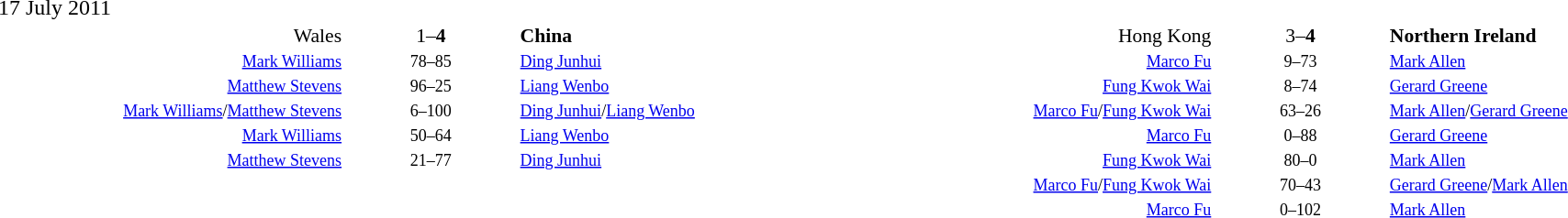<table width="100%" cellspacing="1">
<tr>
<th width=20%></th>
<th width=10%></th>
<th width=20%></th>
<th width=20%></th>
<th width=10%></th>
<th width=20%></th>
</tr>
<tr>
<td>17 July 2011</td>
</tr>
<tr style=font-size:90%>
<td align=right>Wales </td>
<td align=center>1–<strong>4</strong></td>
<td><strong> China</strong></td>
<td align=right>Hong Kong </td>
<td align=center>3–<strong>4</strong></td>
<td><strong> Northern Ireland</strong></td>
</tr>
<tr style=font-size:75%>
<td align=right><a href='#'>Mark Williams</a></td>
<td align=center>78–85</td>
<td><a href='#'>Ding Junhui</a></td>
<td align=right><a href='#'>Marco Fu</a></td>
<td align=center>9–73</td>
<td><a href='#'>Mark Allen</a></td>
</tr>
<tr style=font-size:75%>
<td align=right><a href='#'>Matthew Stevens</a></td>
<td align=center>96–25</td>
<td><a href='#'>Liang Wenbo</a></td>
<td align=right><a href='#'>Fung Kwok Wai</a></td>
<td align=center>8–74</td>
<td><a href='#'>Gerard Greene</a></td>
</tr>
<tr style=font-size:75%>
<td align=right><a href='#'>Mark Williams</a>/<a href='#'>Matthew Stevens</a></td>
<td align=center>6–100</td>
<td><a href='#'>Ding Junhui</a>/<a href='#'>Liang Wenbo</a></td>
<td align=right><a href='#'>Marco Fu</a>/<a href='#'>Fung Kwok Wai</a></td>
<td align=center>63–26</td>
<td><a href='#'>Mark Allen</a>/<a href='#'>Gerard Greene</a></td>
</tr>
<tr style=font-size:75%>
<td align=right><a href='#'>Mark Williams</a></td>
<td align=center>50–64</td>
<td><a href='#'>Liang Wenbo</a></td>
<td align=right><a href='#'>Marco Fu</a></td>
<td align=center>0–88</td>
<td><a href='#'>Gerard Greene</a></td>
</tr>
<tr style=font-size:75%>
<td align=right><a href='#'>Matthew Stevens</a></td>
<td align=center>21–77</td>
<td><a href='#'>Ding Junhui</a></td>
<td align=right><a href='#'>Fung Kwok Wai</a></td>
<td align=center>80–0</td>
<td><a href='#'>Mark Allen</a></td>
</tr>
<tr style=font-size:75%>
<td align=right> </td>
<td align=center> </td>
<td> </td>
<td align=right><a href='#'>Marco Fu</a>/<a href='#'>Fung Kwok Wai</a></td>
<td align=center>70–43</td>
<td><a href='#'>Gerard Greene</a>/<a href='#'>Mark Allen</a></td>
</tr>
<tr style=font-size:75%>
<td align=right> </td>
<td align=center> </td>
<td> </td>
<td align=right><a href='#'>Marco Fu</a></td>
<td align=center>0–102</td>
<td><a href='#'>Mark Allen</a></td>
</tr>
</table>
